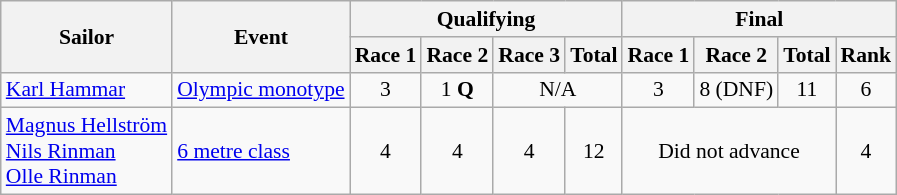<table class=wikitable style="font-size:90%">
<tr>
<th rowspan=2>Sailor</th>
<th rowspan=2>Event</th>
<th colspan=4>Qualifying</th>
<th colspan=4>Final</th>
</tr>
<tr>
<th>Race 1</th>
<th>Race 2</th>
<th>Race 3</th>
<th>Total</th>
<th>Race 1</th>
<th>Race 2</th>
<th>Total</th>
<th>Rank</th>
</tr>
<tr>
<td><a href='#'>Karl Hammar</a></td>
<td><a href='#'>Olympic monotype</a></td>
<td align=center>3</td>
<td align=center>1 <strong>Q</strong></td>
<td align=center colspan=2>N/A</td>
<td align=center>3</td>
<td align=center>8 (DNF)</td>
<td align=center>11</td>
<td align=center>6</td>
</tr>
<tr>
<td><a href='#'>Magnus Hellström</a> <br> <a href='#'>Nils Rinman</a> <br> <a href='#'>Olle Rinman</a></td>
<td><a href='#'>6 metre class</a></td>
<td align=center>4</td>
<td align=center>4</td>
<td align=center>4</td>
<td align=center>12</td>
<td align=center colspan=3>Did not advance</td>
<td align=center>4</td>
</tr>
</table>
